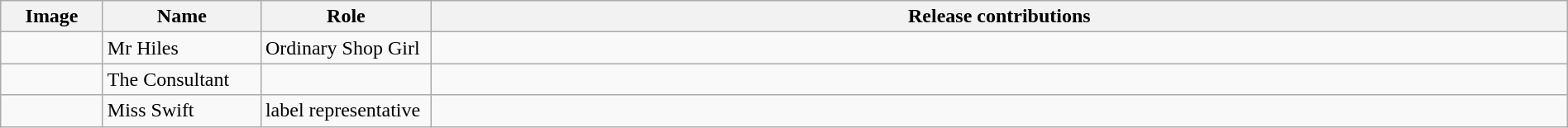<table class="wikitable" border="1" width="100%">
<tr>
<th width="75">Image</th>
<th width="120">Name</th>
<th width="130">Role</th>
<th>Release contributions</th>
</tr>
<tr>
<td></td>
<td>Mr Hiles<br></td>
<td>Ordinary Shop Girl</td>
<td></td>
</tr>
<tr>
<td></td>
<td>The Consultant<br></td>
<td></td>
<td></td>
</tr>
<tr>
<td></td>
<td>Miss Swift<br></td>
<td>label representative</td>
<td></td>
</tr>
</table>
